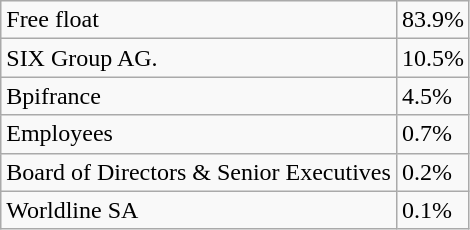<table class="wikitable">
<tr>
<td>Free float</td>
<td>83.9%</td>
</tr>
<tr>
<td>SIX Group AG.</td>
<td>10.5%</td>
</tr>
<tr>
<td>Bpifrance</td>
<td>4.5%</td>
</tr>
<tr>
<td>Employees</td>
<td>0.7%</td>
</tr>
<tr>
<td>Board of Directors & Senior Executives</td>
<td>0.2%</td>
</tr>
<tr>
<td>Worldline SA</td>
<td>0.1%</td>
</tr>
</table>
